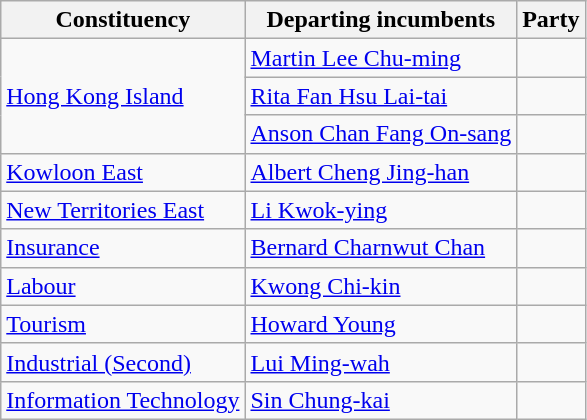<table class="wikitable">
<tr>
<th>Constituency</th>
<th>Departing incumbents</th>
<th colspan="2">Party</th>
</tr>
<tr>
<td rowspan=3><a href='#'>Hong Kong Island</a></td>
<td><a href='#'>Martin Lee Chu-ming</a></td>
<td></td>
</tr>
<tr>
<td><a href='#'>Rita Fan Hsu Lai-tai</a></td>
<td></td>
</tr>
<tr>
<td><a href='#'>Anson Chan Fang On-sang</a></td>
<td></td>
</tr>
<tr>
<td><a href='#'>Kowloon East</a></td>
<td><a href='#'>Albert Cheng Jing-han</a></td>
<td></td>
</tr>
<tr>
<td><a href='#'>New Territories East</a></td>
<td><a href='#'>Li Kwok-ying</a></td>
<td></td>
</tr>
<tr>
<td><a href='#'>Insurance</a></td>
<td><a href='#'>Bernard Charnwut Chan</a></td>
<td></td>
</tr>
<tr>
<td><a href='#'>Labour</a></td>
<td><a href='#'>Kwong Chi-kin</a></td>
<td></td>
</tr>
<tr>
<td><a href='#'>Tourism</a></td>
<td><a href='#'>Howard Young</a></td>
<td></td>
</tr>
<tr>
<td><a href='#'>Industrial (Second)</a></td>
<td><a href='#'>Lui Ming-wah</a></td>
<td></td>
</tr>
<tr>
<td><a href='#'>Information Technology</a></td>
<td><a href='#'>Sin Chung-kai</a></td>
<td></td>
</tr>
</table>
